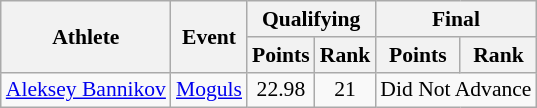<table class="wikitable" style="font-size:90%">
<tr>
<th rowspan="2">Athlete</th>
<th rowspan="2">Event</th>
<th colspan="2">Qualifying</th>
<th colspan="2">Final</th>
</tr>
<tr>
<th>Points</th>
<th>Rank</th>
<th>Points</th>
<th>Rank</th>
</tr>
<tr>
<td><a href='#'>Aleksey Bannikov</a></td>
<td><a href='#'>Moguls</a></td>
<td align="center">22.98</td>
<td align="center">21</td>
<td align="center" colspan=2>Did Not Advance</td>
</tr>
</table>
